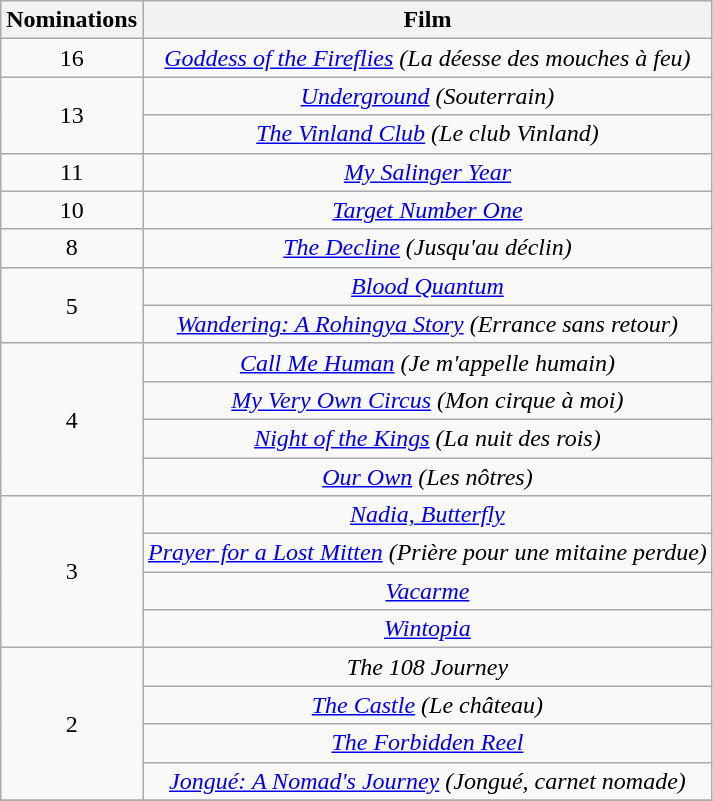<table class="wikitable" style="text-align:center;">
<tr>
<th scope="col" width="17">Nominations</th>
<th scope="col" align="center">Film</th>
</tr>
<tr>
<td rowspan="1" style="text-align:center;">16</td>
<td><em><a href='#'>Goddess of the Fireflies</a> (La déesse des mouches à feu)</em></td>
</tr>
<tr>
<td rowspan="2" style="text-align:center;">13</td>
<td><em><a href='#'>Underground</a> (Souterrain)</em></td>
</tr>
<tr>
<td><em><a href='#'>The Vinland Club</a> (Le club Vinland)</em></td>
</tr>
<tr>
<td rowspan="1" style="text-align:center;">11</td>
<td><em><a href='#'>My Salinger Year</a></em></td>
</tr>
<tr>
<td rowspan="1" style="text-align:center;">10</td>
<td><em><a href='#'>Target Number One</a></em></td>
</tr>
<tr>
<td rowspan="1" style="text-align:center;">8</td>
<td><em><a href='#'>The Decline</a> (Jusqu'au déclin)</em></td>
</tr>
<tr>
<td rowspan="2" style="text-align:center;">5</td>
<td><em><a href='#'>Blood Quantum</a></em></td>
</tr>
<tr>
<td><em><a href='#'>Wandering: A Rohingya Story</a> (Errance sans retour)</em></td>
</tr>
<tr>
<td rowspan="4" style="text-align:center;">4</td>
<td><em><a href='#'>Call Me Human</a> (Je m'appelle humain)</em></td>
</tr>
<tr>
<td><em><a href='#'>My Very Own Circus</a> (Mon cirque à moi)</em></td>
</tr>
<tr>
<td><em><a href='#'>Night of the Kings</a> (La nuit des rois)</em></td>
</tr>
<tr>
<td><em><a href='#'>Our Own</a> (Les nôtres)</em></td>
</tr>
<tr>
<td rowspan="4" style="text-align:center;">3</td>
<td><em><a href='#'>Nadia, Butterfly</a></em></td>
</tr>
<tr>
<td><em><a href='#'>Prayer for a Lost Mitten</a> (Prière pour une mitaine perdue)</em></td>
</tr>
<tr>
<td><em><a href='#'>Vacarme</a></em></td>
</tr>
<tr>
<td><em><a href='#'>Wintopia</a></em></td>
</tr>
<tr>
<td rowspan="4" style="text-align:center;">2</td>
<td><em>The 108 Journey</em></td>
</tr>
<tr>
<td><em><a href='#'>The Castle</a> (Le château)</em></td>
</tr>
<tr>
<td><em><a href='#'>The Forbidden Reel</a></em></td>
</tr>
<tr>
<td><em><a href='#'>Jongué: A Nomad's Journey</a> (Jongué, carnet nomade)</em></td>
</tr>
<tr>
</tr>
</table>
